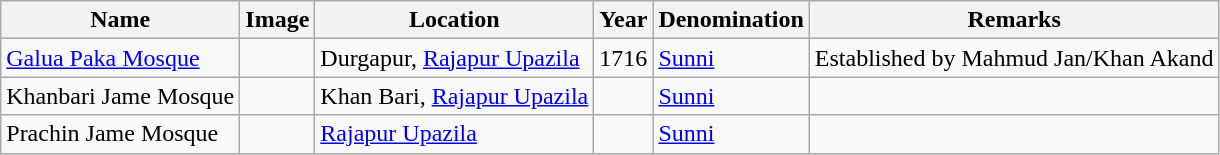<table class="wikitable sortable">
<tr>
<th>Name</th>
<th align=center class=unsortable>Image</th>
<th>Location</th>
<th>Year</th>
<th>Denomination</th>
<th align=left class=unsortable>Remarks</th>
</tr>
<tr valign=top>
<td><a href='#'>Galua Paka Mosque</a></td>
<td></td>
<td>Durgapur, <a href='#'>Rajapur Upazila</a></td>
<td>1716</td>
<td><a href='#'>Sunni</a></td>
<td>Established by Mahmud Jan/Khan Akand</td>
</tr>
<tr valign=top>
<td>Khanbari Jame Mosque</td>
<td></td>
<td>Khan Bari, <a href='#'>Rajapur Upazila</a></td>
<td></td>
<td><a href='#'>Sunni</a></td>
<td></td>
</tr>
<tr valign=top>
<td>Prachin Jame Mosque</td>
<td></td>
<td><a href='#'>Rajapur Upazila</a></td>
<td></td>
<td><a href='#'>Sunni</a></td>
<td></td>
</tr>
</table>
